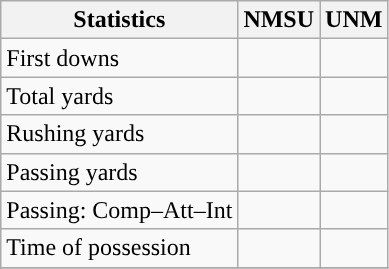<table class="wikitable" style="float: left;">
<tr>
<th>Statistics</th>
<th>NMSU</th>
<th>UNM</th>
</tr>
<tr>
<td>First downs</td>
<td></td>
<td></td>
</tr>
<tr>
<td>Total yards</td>
<td></td>
<td></td>
</tr>
<tr>
<td>Rushing yards</td>
<td></td>
<td></td>
</tr>
<tr>
<td>Passing yards</td>
<td></td>
<td></td>
</tr>
<tr>
<td>Passing: Comp–Att–Int</td>
<td></td>
<td></td>
</tr>
<tr>
<td>Time of possession</td>
<td></td>
<td></td>
</tr>
<tr>
</tr>
</table>
